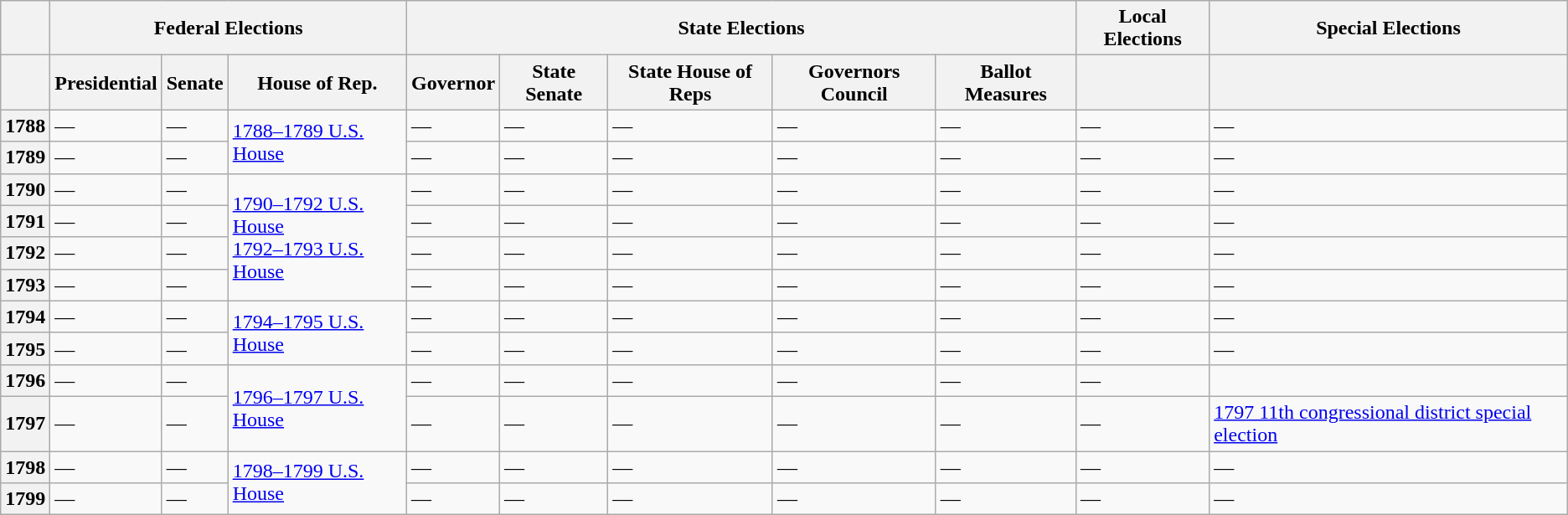<table class="wikitable mw-collapsible">
<tr>
<th></th>
<th colspan=3>Federal Elections</th>
<th colspan=5>State Elections</th>
<th>Local Elections</th>
<th>Special Elections</th>
</tr>
<tr>
<th></th>
<th>Presidential</th>
<th>Senate</th>
<th>House of Rep.</th>
<th>Governor</th>
<th>State Senate</th>
<th>State House of Reps</th>
<th>Governors Council</th>
<th>Ballot Measures</th>
<th></th>
<th></th>
</tr>
<tr>
<th>1788</th>
<td>—</td>
<td>—</td>
<td rowspan=2><a href='#'>1788–1789 U.S. House</a></td>
<td>—</td>
<td>—</td>
<td>—</td>
<td>—</td>
<td>—</td>
<td>—</td>
<td>—</td>
</tr>
<tr>
<th>1789</th>
<td>—</td>
<td>—</td>
<td>—</td>
<td>—</td>
<td>—</td>
<td>—</td>
<td>—</td>
<td>—</td>
<td>—</td>
</tr>
<tr>
<th>1790</th>
<td>—</td>
<td>—</td>
<td rowspan=4><a href='#'>1790–1792 U.S. House</a><br><a href='#'>1792–1793 U.S. House</a></td>
<td>—</td>
<td>—</td>
<td>—</td>
<td>—</td>
<td>—</td>
<td>—</td>
<td>—</td>
</tr>
<tr>
<th>1791</th>
<td>—</td>
<td>—</td>
<td>—</td>
<td>—</td>
<td>—</td>
<td>—</td>
<td>—</td>
<td>—</td>
<td>—</td>
</tr>
<tr>
<th>1792</th>
<td>—</td>
<td>—</td>
<td>—</td>
<td>—</td>
<td>—</td>
<td>—</td>
<td>—</td>
<td>—</td>
<td>—</td>
</tr>
<tr>
<th>1793</th>
<td>—</td>
<td>—</td>
<td>—</td>
<td>—</td>
<td>—</td>
<td>—</td>
<td>—</td>
<td>—</td>
<td>—</td>
</tr>
<tr>
<th>1794</th>
<td>—</td>
<td>—</td>
<td rowspan=2><a href='#'>1794–1795 U.S. House</a></td>
<td>—</td>
<td>—</td>
<td>—</td>
<td>—</td>
<td>—</td>
<td>—</td>
<td>—</td>
</tr>
<tr>
<th>1795</th>
<td>—</td>
<td>—</td>
<td>—</td>
<td>—</td>
<td>—</td>
<td>—</td>
<td>—</td>
<td>—</td>
<td>—</td>
</tr>
<tr>
<th>1796</th>
<td>—</td>
<td>—</td>
<td rowspan=2><a href='#'>1796–1797 U.S. House</a></td>
<td>—</td>
<td>—</td>
<td>—</td>
<td>—</td>
<td>—</td>
<td>—</td>
<td></td>
</tr>
<tr>
<th>1797</th>
<td>—</td>
<td>—</td>
<td>—</td>
<td>—</td>
<td>—</td>
<td>—</td>
<td>—</td>
<td>—</td>
<td><a href='#'>1797 11th congressional district special election</a></td>
</tr>
<tr>
<th>1798</th>
<td>—</td>
<td>—</td>
<td rowspan=2><a href='#'>1798–1799 U.S. House</a></td>
<td>—</td>
<td>—</td>
<td>—</td>
<td>—</td>
<td>—</td>
<td>—</td>
<td>—</td>
</tr>
<tr>
<th>1799</th>
<td>—</td>
<td>—</td>
<td>—</td>
<td>—</td>
<td>—</td>
<td>—</td>
<td>—</td>
<td>—</td>
<td>—</td>
</tr>
</table>
